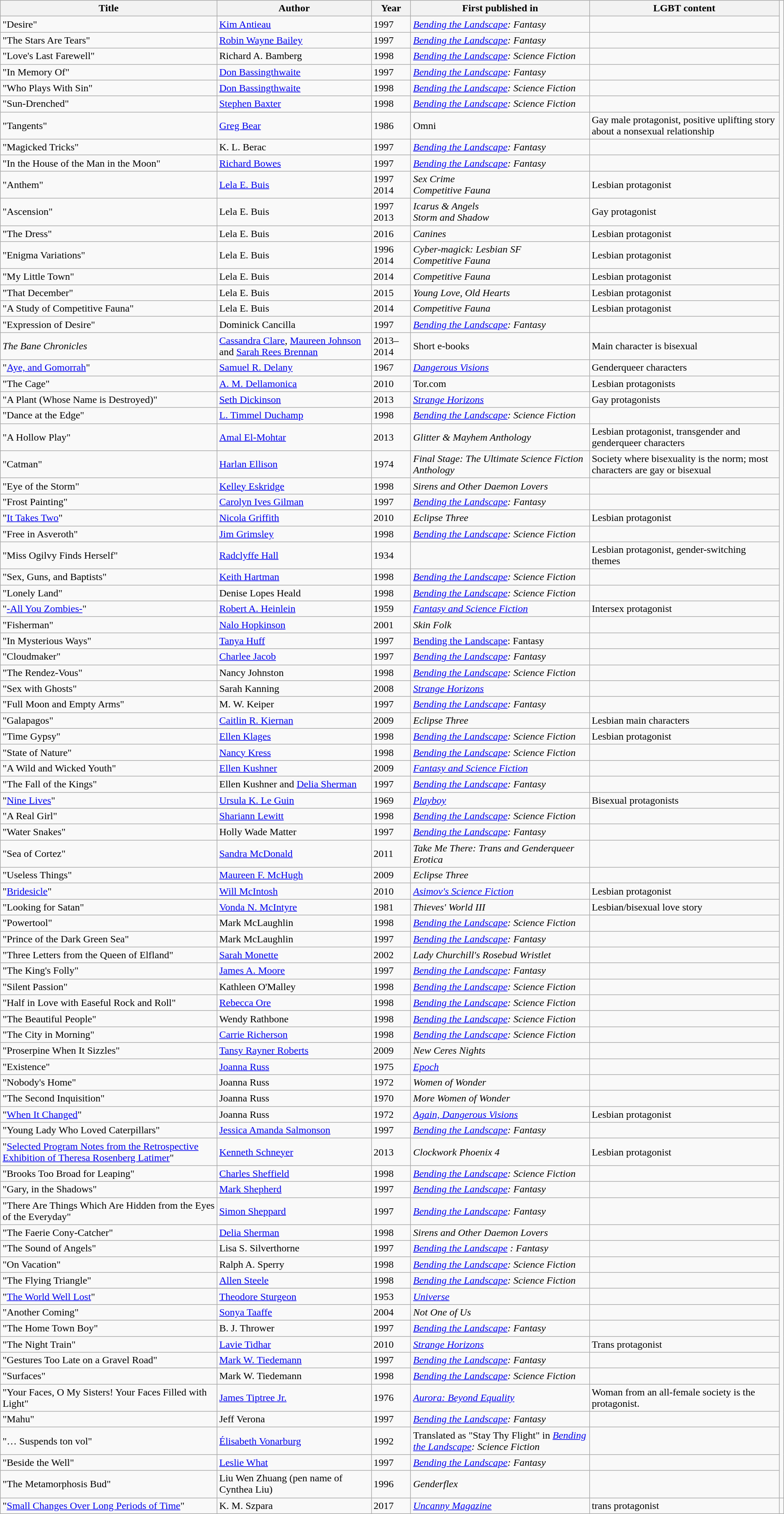<table class="wikitable sortable">
<tr>
<th>Title</th>
<th>Author</th>
<th>Year</th>
<th>First published in</th>
<th>LGBT content</th>
</tr>
<tr>
<td>"Desire"</td>
<td><a href='#'>Kim Antieau</a></td>
<td>1997</td>
<td><em><a href='#'>Bending the Landscape</a>: Fantasy</em></td>
<td></td>
</tr>
<tr>
<td>"The Stars Are Tears"</td>
<td><a href='#'>Robin Wayne Bailey</a></td>
<td>1997</td>
<td><em><a href='#'>Bending the Landscape</a>: Fantasy</em></td>
<td></td>
</tr>
<tr>
<td>"Love's Last Farewell"</td>
<td>Richard A. Bamberg</td>
<td>1998</td>
<td><em><a href='#'>Bending the Landscape</a>: Science Fiction</em></td>
<td></td>
</tr>
<tr>
<td>"In Memory Of"</td>
<td><a href='#'>Don Bassingthwaite</a></td>
<td>1997</td>
<td><em><a href='#'>Bending the Landscape</a>: Fantasy</em></td>
<td></td>
</tr>
<tr>
<td>"Who Plays With Sin"</td>
<td><a href='#'>Don Bassingthwaite</a></td>
<td>1998</td>
<td><em><a href='#'>Bending the Landscape</a>: Science Fiction</em></td>
<td></td>
</tr>
<tr>
<td>"Sun-Drenched"</td>
<td><a href='#'>Stephen Baxter</a></td>
<td>1998</td>
<td><em><a href='#'>Bending the Landscape</a>: Science Fiction</em></td>
<td></td>
</tr>
<tr>
<td>"Tangents"</td>
<td><a href='#'>Greg Bear</a></td>
<td>1986</td>
<td>Omni</td>
<td>Gay male protagonist, positive uplifting story about a nonsexual relationship</td>
</tr>
<tr>
<td>"Magicked Tricks"</td>
<td>K. L. Berac</td>
<td>1997</td>
<td><em><a href='#'>Bending the Landscape</a>: Fantasy</em></td>
<td></td>
</tr>
<tr>
<td>"In the House of the Man in the Moon"</td>
<td><a href='#'>Richard Bowes</a></td>
<td>1997</td>
<td><em><a href='#'>Bending the Landscape</a>: Fantasy</em></td>
<td></td>
</tr>
<tr>
<td>"Anthem"</td>
<td><a href='#'>Lela E. Buis</a></td>
<td>1997<br>2014</td>
<td><em>Sex Crime</em><br><em>Competitive Fauna</em></td>
<td>Lesbian protagonist</td>
</tr>
<tr>
<td>"Ascension"</td>
<td>Lela E. Buis</td>
<td>1997<br>2013</td>
<td><em>Icarus & Angels</em><br><em>Storm and Shadow</em></td>
<td>Gay protagonist</td>
</tr>
<tr>
<td>"The Dress"</td>
<td>Lela E. Buis</td>
<td>2016</td>
<td><em>Canines</em></td>
<td>Lesbian protagonist</td>
</tr>
<tr>
<td>"Enigma Variations"</td>
<td>Lela E. Buis</td>
<td>1996<br>2014</td>
<td><em>Cyber-magick: Lesbian SF</em><br><em>Competitive Fauna</em></td>
<td>Lesbian protagonist</td>
</tr>
<tr>
<td>"My Little Town"</td>
<td>Lela E. Buis</td>
<td>2014</td>
<td><em>Competitive Fauna</em></td>
<td>Lesbian protagonist</td>
</tr>
<tr>
<td>"That December"</td>
<td>Lela E. Buis</td>
<td>2015</td>
<td><em>Young Love, Old Hearts</em></td>
<td>Lesbian protagonist</td>
</tr>
<tr>
<td>"A Study of Competitive Fauna"</td>
<td>Lela E. Buis</td>
<td>2014</td>
<td><em>Competitive Fauna</em></td>
<td>Lesbian protagonist</td>
</tr>
<tr>
<td>"Expression of Desire"</td>
<td>Dominick Cancilla</td>
<td>1997</td>
<td><em><a href='#'>Bending the Landscape</a>: Fantasy</em></td>
<td></td>
</tr>
<tr>
<td><em>The Bane Chronicles</em></td>
<td><a href='#'>Cassandra Clare</a>, <a href='#'>Maureen Johnson</a> and <a href='#'>Sarah Rees Brennan</a></td>
<td>2013–2014</td>
<td>Short e-books</td>
<td>Main character is bisexual</td>
</tr>
<tr>
<td>"<a href='#'>Aye, and Gomorrah</a>"</td>
<td><a href='#'>Samuel R. Delany</a></td>
<td>1967</td>
<td><em><a href='#'>Dangerous Visions</a></em></td>
<td>Genderqueer characters</td>
</tr>
<tr>
<td>"The Cage"</td>
<td><a href='#'>A. M. Dellamonica</a></td>
<td>2010</td>
<td>Tor.com</td>
<td>Lesbian protagonists</td>
</tr>
<tr>
<td>"A Plant (Whose Name is Destroyed)"</td>
<td><a href='#'>Seth Dickinson</a></td>
<td>2013</td>
<td><em><a href='#'>Strange Horizons</a></em></td>
<td>Gay protagonists</td>
</tr>
<tr>
<td>"Dance at the Edge"</td>
<td><a href='#'>L. Timmel Duchamp</a></td>
<td>1998</td>
<td><em><a href='#'>Bending the Landscape</a>: Science Fiction</em></td>
<td></td>
</tr>
<tr>
<td>"A Hollow Play"</td>
<td><a href='#'>Amal El-Mohtar</a></td>
<td>2013</td>
<td><em>Glitter & Mayhem Anthology</em></td>
<td>Lesbian protagonist, transgender and genderqueer characters</td>
</tr>
<tr>
<td>"Catman"</td>
<td><a href='#'>Harlan Ellison</a></td>
<td>1974</td>
<td><em>Final Stage: The Ultimate Science Fiction Anthology</em></td>
<td>Society where bisexuality is the norm; most characters are gay or bisexual</td>
</tr>
<tr>
<td>"Eye of the Storm"</td>
<td><a href='#'>Kelley Eskridge</a></td>
<td>1998</td>
<td><em>Sirens and Other Daemon Lovers</em></td>
<td></td>
</tr>
<tr>
<td>"Frost Painting"</td>
<td><a href='#'>Carolyn Ives Gilman</a></td>
<td>1997</td>
<td><em><a href='#'>Bending the Landscape</a>: Fantasy</em></td>
<td></td>
</tr>
<tr>
<td>"<a href='#'>It Takes Two</a>"</td>
<td><a href='#'>Nicola Griffith</a></td>
<td>2010</td>
<td><em>Eclipse Three</em></td>
<td>Lesbian protagonist</td>
</tr>
<tr>
<td>"Free in Asveroth"</td>
<td><a href='#'>Jim Grimsley</a></td>
<td>1998</td>
<td><em><a href='#'>Bending the Landscape</a>: Science Fiction</em></td>
<td></td>
</tr>
<tr>
<td>"Miss Ogilvy Finds Herself"</td>
<td><a href='#'>Radclyffe Hall</a></td>
<td>1934</td>
<td></td>
<td>Lesbian protagonist, gender-switching themes</td>
</tr>
<tr>
<td>"Sex, Guns, and Baptists"</td>
<td><a href='#'>Keith Hartman</a></td>
<td>1998</td>
<td><em><a href='#'>Bending the Landscape</a>: Science Fiction</em></td>
<td></td>
</tr>
<tr>
<td>"Lonely Land"</td>
<td>Denise Lopes Heald</td>
<td>1998</td>
<td><em><a href='#'>Bending the Landscape</a>: Science Fiction</em></td>
<td></td>
</tr>
<tr>
<td>"<a href='#'>-All You Zombies-</a>"</td>
<td><a href='#'>Robert A. Heinlein</a></td>
<td>1959</td>
<td><em><a href='#'>Fantasy and Science Fiction</a></em></td>
<td>Intersex protagonist</td>
</tr>
<tr>
<td>"Fisherman"</td>
<td><a href='#'>Nalo Hopkinson</a></td>
<td>2001</td>
<td><em>Skin Folk</em></td>
<td></td>
</tr>
<tr>
<td>"In Mysterious Ways"</td>
<td><a href='#'>Tanya Huff</a></td>
<td>1997</td>
<td><a href='#'>Bending the Landscape</a>: Fantasy</td>
<td></td>
</tr>
<tr>
<td>"Cloudmaker"</td>
<td><a href='#'>Charlee Jacob</a></td>
<td>1997</td>
<td><em><a href='#'>Bending the Landscape</a>: Fantasy</em></td>
<td></td>
</tr>
<tr>
<td>"The Rendez-Vous"</td>
<td>Nancy Johnston</td>
<td>1998</td>
<td><em><a href='#'>Bending the Landscape</a>: Science Fiction</em></td>
<td></td>
</tr>
<tr>
<td>"Sex with Ghosts"</td>
<td>Sarah Kanning</td>
<td>2008</td>
<td><em><a href='#'>Strange Horizons</a></em></td>
<td></td>
</tr>
<tr>
<td>"Full Moon and Empty Arms"</td>
<td>M. W. Keiper</td>
<td>1997</td>
<td><em><a href='#'>Bending the Landscape</a>: Fantasy</em></td>
<td></td>
</tr>
<tr>
<td>"Galapagos"</td>
<td><a href='#'>Caitlin R. Kiernan</a></td>
<td>2009</td>
<td><em>Eclipse Three</em></td>
<td>Lesbian main characters</td>
</tr>
<tr>
<td>"Time Gypsy"</td>
<td><a href='#'>Ellen Klages</a></td>
<td>1998</td>
<td><em><a href='#'>Bending the Landscape</a>: Science Fiction</em></td>
<td>Lesbian protagonist</td>
</tr>
<tr>
<td>"State of Nature"</td>
<td><a href='#'>Nancy Kress</a></td>
<td>1998</td>
<td><em><a href='#'>Bending the Landscape</a>: Science Fiction</em></td>
<td></td>
</tr>
<tr>
<td>"A Wild and Wicked Youth"</td>
<td><a href='#'>Ellen Kushner</a></td>
<td>2009</td>
<td><em><a href='#'>Fantasy and Science Fiction</a></em></td>
<td></td>
</tr>
<tr>
<td>"The Fall of the Kings"</td>
<td>Ellen Kushner and <a href='#'>Delia Sherman</a></td>
<td>1997</td>
<td><em><a href='#'>Bending the Landscape</a>: Fantasy</em></td>
<td></td>
</tr>
<tr>
<td>"<a href='#'>Nine Lives</a>"</td>
<td><a href='#'>Ursula K. Le Guin</a></td>
<td>1969</td>
<td><em><a href='#'>Playboy</a></em></td>
<td>Bisexual protagonists</td>
</tr>
<tr>
<td>"A Real Girl"</td>
<td><a href='#'>Shariann Lewitt</a></td>
<td>1998</td>
<td><em><a href='#'>Bending the Landscape</a>: Science Fiction</em></td>
<td></td>
</tr>
<tr>
<td>"Water Snakes"</td>
<td>Holly Wade Matter</td>
<td>1997</td>
<td><em><a href='#'>Bending the Landscape</a>: Fantasy</em></td>
<td></td>
</tr>
<tr>
<td>"Sea of Cortez"</td>
<td><a href='#'>Sandra McDonald</a></td>
<td>2011</td>
<td><em>Take Me There: Trans and Genderqueer Erotica</em></td>
<td></td>
</tr>
<tr>
<td>"Useless Things"</td>
<td><a href='#'>Maureen F. McHugh</a></td>
<td>2009</td>
<td><em>Eclipse Three</em></td>
<td></td>
</tr>
<tr>
<td>"<a href='#'>Bridesicle</a>"</td>
<td><a href='#'>Will McIntosh</a></td>
<td>2010</td>
<td><em><a href='#'>Asimov's Science Fiction</a></em></td>
<td>Lesbian protagonist</td>
</tr>
<tr>
<td>"Looking for Satan"</td>
<td><a href='#'>Vonda N. McIntyre</a></td>
<td>1981</td>
<td><em>Thieves' World III</em></td>
<td>Lesbian/bisexual love story</td>
</tr>
<tr>
<td>"Powertool"</td>
<td>Mark McLaughlin</td>
<td>1998</td>
<td><em><a href='#'>Bending the Landscape</a>: Science Fiction</em></td>
<td></td>
</tr>
<tr>
<td>"Prince of the Dark Green Sea"</td>
<td>Mark McLaughlin</td>
<td>1997</td>
<td><em><a href='#'>Bending the Landscape</a>: Fantasy</em></td>
<td></td>
</tr>
<tr>
<td>"Three Letters from the Queen of Elfland"</td>
<td><a href='#'>Sarah Monette</a></td>
<td>2002</td>
<td><em>Lady Churchill's Rosebud Wristlet</em></td>
<td></td>
</tr>
<tr>
<td>"The King's Folly"</td>
<td><a href='#'>James A. Moore</a></td>
<td>1997</td>
<td><em><a href='#'>Bending the Landscape</a>: Fantasy</em></td>
<td></td>
</tr>
<tr>
<td>"Silent Passion"</td>
<td>Kathleen O'Malley</td>
<td>1998</td>
<td><em><a href='#'>Bending the Landscape</a>: Science Fiction</em></td>
<td></td>
</tr>
<tr>
<td>"Half in Love with Easeful Rock and Roll"</td>
<td><a href='#'>Rebecca Ore</a></td>
<td>1998</td>
<td><em><a href='#'>Bending the Landscape</a>: Science Fiction</em></td>
<td></td>
</tr>
<tr>
<td>"The Beautiful People"</td>
<td>Wendy Rathbone</td>
<td>1998</td>
<td><em><a href='#'>Bending the Landscape</a>: Science Fiction</em></td>
<td></td>
</tr>
<tr>
<td>"The City in Morning"</td>
<td><a href='#'>Carrie Richerson</a></td>
<td>1998</td>
<td><em><a href='#'>Bending the Landscape</a>: Science Fiction</em></td>
<td></td>
</tr>
<tr>
<td>"Proserpine When It Sizzles"</td>
<td><a href='#'>Tansy Rayner Roberts</a></td>
<td>2009</td>
<td><em>New Ceres Nights</em></td>
<td></td>
</tr>
<tr>
<td>"Existence"</td>
<td><a href='#'>Joanna Russ</a></td>
<td>1975</td>
<td><em><a href='#'>Epoch</a></em></td>
<td></td>
</tr>
<tr>
<td>"Nobody's Home"</td>
<td>Joanna Russ</td>
<td>1972</td>
<td><em>Women of Wonder</em></td>
<td></td>
</tr>
<tr>
<td>"The Second Inquisition"</td>
<td>Joanna Russ</td>
<td>1970</td>
<td><em>More Women of Wonder</em></td>
<td></td>
</tr>
<tr>
<td>"<a href='#'>When It Changed</a>"</td>
<td>Joanna Russ</td>
<td>1972</td>
<td><em><a href='#'>Again, Dangerous Visions</a></em></td>
<td>Lesbian protagonist</td>
</tr>
<tr>
<td>"Young Lady Who Loved Caterpillars"</td>
<td><a href='#'>Jessica Amanda Salmonson</a></td>
<td>1997</td>
<td><em><a href='#'>Bending the Landscape</a>: Fantasy</em></td>
<td></td>
</tr>
<tr>
<td>"<a href='#'>Selected Program Notes from the Retrospective Exhibition of Theresa Rosenberg Latimer</a>"</td>
<td><a href='#'>Kenneth Schneyer</a></td>
<td>2013</td>
<td><em>Clockwork Phoenix 4</em></td>
<td>Lesbian protagonist</td>
</tr>
<tr>
<td>"Brooks Too Broad for Leaping"</td>
<td><a href='#'>Charles Sheffield</a></td>
<td>1998</td>
<td><em><a href='#'>Bending the Landscape</a>: Science Fiction</em></td>
<td></td>
</tr>
<tr>
<td>"Gary, in the Shadows"</td>
<td><a href='#'>Mark Shepherd</a></td>
<td>1997</td>
<td><em><a href='#'>Bending the Landscape</a>: Fantasy</em></td>
<td></td>
</tr>
<tr>
<td>"There Are Things Which Are Hidden from the Eyes of the Everyday"</td>
<td><a href='#'>Simon Sheppard</a></td>
<td>1997</td>
<td><em><a href='#'>Bending the Landscape</a>: Fantasy</em></td>
<td></td>
</tr>
<tr>
<td>"The Faerie Cony-Catcher"</td>
<td><a href='#'>Delia Sherman</a></td>
<td>1998</td>
<td><em>Sirens and Other Daemon Lovers</em></td>
<td></td>
</tr>
<tr>
<td>"The Sound of Angels"</td>
<td>Lisa S. Silverthorne</td>
<td>1997</td>
<td><em><a href='#'>Bending the Landscape</a> : Fantasy</em></td>
<td></td>
</tr>
<tr>
<td>"On Vacation"</td>
<td>Ralph A. Sperry</td>
<td>1998</td>
<td><em><a href='#'>Bending the Landscape</a>: Science Fiction</em></td>
<td></td>
</tr>
<tr>
<td>"The Flying Triangle"</td>
<td><a href='#'>Allen Steele</a></td>
<td>1998</td>
<td><em><a href='#'>Bending the Landscape</a>: Science Fiction</em></td>
<td></td>
</tr>
<tr>
<td>"<a href='#'>The World Well Lost</a>"</td>
<td><a href='#'>Theodore Sturgeon</a></td>
<td>1953</td>
<td><em><a href='#'>Universe</a></em></td>
<td></td>
</tr>
<tr>
<td>"Another Coming"</td>
<td><a href='#'>Sonya Taaffe</a></td>
<td>2004</td>
<td><em>Not One of Us</em></td>
<td></td>
</tr>
<tr>
<td>"The Home Town Boy"</td>
<td>B. J. Thrower</td>
<td>1997</td>
<td><em><a href='#'>Bending the Landscape</a>: Fantasy</em></td>
<td></td>
</tr>
<tr>
<td>"The Night Train"</td>
<td><a href='#'>Lavie Tidhar</a></td>
<td>2010</td>
<td><em><a href='#'>Strange Horizons</a></em></td>
<td>Trans protagonist</td>
</tr>
<tr>
<td>"Gestures Too Late on a Gravel Road"</td>
<td><a href='#'>Mark W. Tiedemann</a></td>
<td>1997</td>
<td><em><a href='#'>Bending the Landscape</a>: Fantasy</em></td>
<td></td>
</tr>
<tr>
<td>"Surfaces"</td>
<td>Mark W. Tiedemann</td>
<td>1998</td>
<td><em><a href='#'>Bending the Landscape</a>: Science Fiction</em></td>
<td></td>
</tr>
<tr>
<td>"Your Faces, O My Sisters! Your Faces Filled with Light"</td>
<td><a href='#'>James Tiptree Jr.</a></td>
<td>1976</td>
<td><em><a href='#'>Aurora: Beyond Equality</a></em></td>
<td>Woman from an all-female society is the protagonist.</td>
</tr>
<tr>
<td>"Mahu"</td>
<td>Jeff Verona</td>
<td>1997</td>
<td><em><a href='#'>Bending the Landscape</a>: Fantasy</em></td>
<td></td>
</tr>
<tr>
<td>"… Suspends ton vol"</td>
<td><a href='#'>Élisabeth Vonarburg</a></td>
<td>1992</td>
<td>Translated as "Stay Thy Flight" in <em><a href='#'>Bending the Landscape</a>: Science Fiction</em></td>
<td></td>
</tr>
<tr>
<td>"Beside the Well"</td>
<td><a href='#'>Leslie What</a></td>
<td>1997</td>
<td><em><a href='#'>Bending the Landscape</a>: Fantasy</em></td>
<td></td>
</tr>
<tr>
<td>"The Metamorphosis Bud"</td>
<td>Liu Wen Zhuang (pen name of Cynthea Liu)</td>
<td>1996</td>
<td><em>Genderflex</em></td>
<td></td>
</tr>
<tr>
<td>"<a href='#'>Small Changes Over Long Periods of Time</a>"</td>
<td>K. M. Szpara</td>
<td>2017</td>
<td><em><a href='#'>Uncanny Magazine</a></em></td>
<td>trans protagonist</td>
<td></td>
</tr>
</table>
